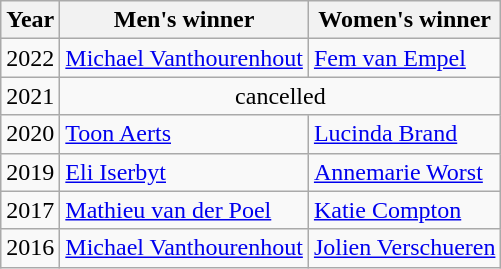<table class="wikitable">
<tr>
<th>Year</th>
<th>Men's winner</th>
<th>Women's winner</th>
</tr>
<tr>
<td>2022</td>
<td> <a href='#'>Michael Vanthourenhout</a></td>
<td> <a href='#'>Fem van Empel</a></td>
</tr>
<tr>
<td>2021</td>
<td colspan=2 align=center>cancelled</td>
</tr>
<tr>
<td>2020</td>
<td> <a href='#'>Toon Aerts</a></td>
<td> <a href='#'>Lucinda Brand</a></td>
</tr>
<tr>
<td>2019</td>
<td> <a href='#'>Eli Iserbyt</a></td>
<td> <a href='#'>Annemarie Worst</a></td>
</tr>
<tr>
<td>2017</td>
<td> <a href='#'>Mathieu van der Poel</a></td>
<td> <a href='#'>Katie Compton</a></td>
</tr>
<tr>
<td>2016</td>
<td> <a href='#'>Michael Vanthourenhout</a></td>
<td> <a href='#'>Jolien Verschueren</a></td>
</tr>
</table>
